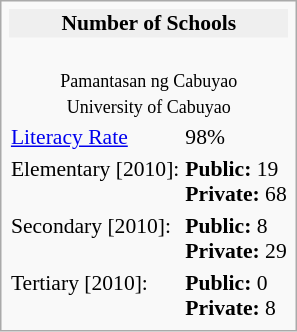<table class="infobox" style="font-size: 90%">
<tr>
<th colspan="2" style="background:#EFEFEF">Number of Schools</th>
</tr>
<tr>
<td colspan="2" style="text-align:center;"><br><small>Pamantasan ng Cabuyao</small><br><small>University of Cabuyao</small></td>
</tr>
<tr>
<td><a href='#'>Literacy Rate</a></td>
<td>98%</td>
</tr>
<tr>
<td>Elementary [2010]:</td>
<td><strong>Public:</strong> 19 <br><strong>Private:</strong> 68</td>
</tr>
<tr>
<td>Secondary [2010]:</td>
<td><strong>Public:</strong> 8 <br><strong>Private:</strong> 29</td>
</tr>
<tr>
<td>Tertiary [2010]:</td>
<td><strong>Public:</strong> 0 <br><strong>Private:</strong> 8</td>
</tr>
</table>
